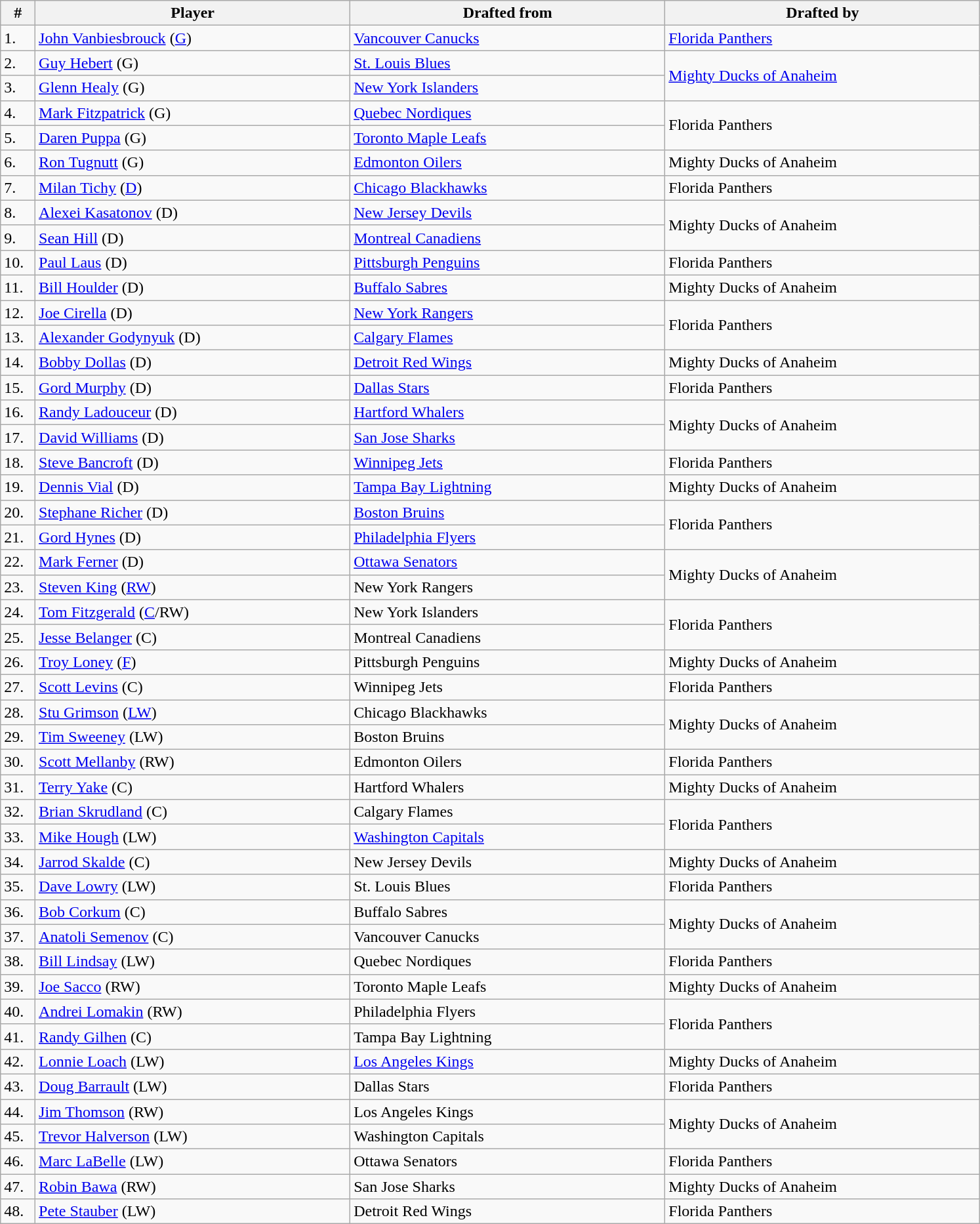<table class="wikitable">
<tr>
<th bgcolor="#DDDDFF" width="2.75%">#</th>
<th bgcolor="#DDDDFF" width="25.0%">Player</th>
<th bgcolor="#DDDDFF" width="25.0%">Drafted from</th>
<th bgcolor="#DDDDFF" width="25.0%">Drafted by</th>
</tr>
<tr>
<td>1.</td>
<td><a href='#'>John Vanbiesbrouck</a> (<a href='#'>G</a>)</td>
<td><a href='#'>Vancouver Canucks</a></td>
<td><a href='#'>Florida Panthers</a></td>
</tr>
<tr>
<td>2.</td>
<td><a href='#'>Guy Hebert</a> (G)</td>
<td><a href='#'>St. Louis Blues</a></td>
<td rowspan="2"><a href='#'>Mighty Ducks of Anaheim</a></td>
</tr>
<tr>
<td>3.</td>
<td><a href='#'>Glenn Healy</a> (G)</td>
<td><a href='#'>New York Islanders</a></td>
</tr>
<tr>
<td>4.</td>
<td><a href='#'>Mark Fitzpatrick</a> (G)</td>
<td><a href='#'>Quebec Nordiques</a></td>
<td rowspan="2">Florida Panthers</td>
</tr>
<tr>
<td>5.</td>
<td><a href='#'>Daren Puppa</a> (G)</td>
<td><a href='#'>Toronto Maple Leafs</a></td>
</tr>
<tr>
<td>6.</td>
<td><a href='#'>Ron Tugnutt</a> (G)</td>
<td><a href='#'>Edmonton Oilers</a></td>
<td>Mighty Ducks of Anaheim</td>
</tr>
<tr>
<td>7.</td>
<td><a href='#'>Milan Tichy</a> (<a href='#'>D</a>)</td>
<td><a href='#'>Chicago Blackhawks</a></td>
<td>Florida Panthers</td>
</tr>
<tr>
<td>8.</td>
<td><a href='#'>Alexei Kasatonov</a> (D)</td>
<td><a href='#'>New Jersey Devils</a></td>
<td rowspan="2">Mighty Ducks of Anaheim</td>
</tr>
<tr>
<td>9.</td>
<td><a href='#'>Sean Hill</a> (D)</td>
<td><a href='#'>Montreal Canadiens</a></td>
</tr>
<tr>
<td>10.</td>
<td><a href='#'>Paul Laus</a> (D)</td>
<td><a href='#'>Pittsburgh Penguins</a></td>
<td>Florida Panthers</td>
</tr>
<tr>
<td>11.</td>
<td><a href='#'>Bill Houlder</a> (D)</td>
<td><a href='#'>Buffalo Sabres</a></td>
<td>Mighty Ducks of Anaheim</td>
</tr>
<tr>
<td>12.</td>
<td><a href='#'>Joe Cirella</a> (D)</td>
<td><a href='#'>New York Rangers</a></td>
<td rowspan="2">Florida Panthers</td>
</tr>
<tr>
<td>13.</td>
<td><a href='#'>Alexander Godynyuk</a> (D)</td>
<td><a href='#'>Calgary Flames</a></td>
</tr>
<tr>
<td>14.</td>
<td><a href='#'>Bobby Dollas</a> (D)</td>
<td><a href='#'>Detroit Red Wings</a></td>
<td>Mighty Ducks of Anaheim</td>
</tr>
<tr>
<td>15.</td>
<td><a href='#'>Gord Murphy</a> (D)</td>
<td><a href='#'>Dallas Stars</a></td>
<td>Florida Panthers</td>
</tr>
<tr>
<td>16.</td>
<td><a href='#'>Randy Ladouceur</a> (D)</td>
<td><a href='#'>Hartford Whalers</a></td>
<td rowspan="2">Mighty Ducks of Anaheim</td>
</tr>
<tr>
<td>17.</td>
<td><a href='#'>David Williams</a> (D)</td>
<td><a href='#'>San Jose Sharks</a></td>
</tr>
<tr>
<td>18.</td>
<td><a href='#'>Steve Bancroft</a> (D)</td>
<td><a href='#'>Winnipeg Jets</a></td>
<td>Florida Panthers</td>
</tr>
<tr>
<td>19.</td>
<td><a href='#'>Dennis Vial</a> (D)</td>
<td><a href='#'>Tampa Bay Lightning</a></td>
<td>Mighty Ducks of Anaheim</td>
</tr>
<tr>
<td>20.</td>
<td><a href='#'>Stephane Richer</a> (D)</td>
<td><a href='#'>Boston Bruins</a></td>
<td rowspan="2">Florida Panthers</td>
</tr>
<tr>
<td>21.</td>
<td><a href='#'>Gord Hynes</a> (D)</td>
<td><a href='#'>Philadelphia Flyers</a></td>
</tr>
<tr>
<td>22.</td>
<td><a href='#'>Mark Ferner</a> (D)</td>
<td><a href='#'>Ottawa Senators</a></td>
<td rowspan="2">Mighty Ducks of Anaheim</td>
</tr>
<tr>
<td>23.</td>
<td><a href='#'>Steven King</a> (<a href='#'>RW</a>)</td>
<td>New York Rangers</td>
</tr>
<tr>
<td>24.</td>
<td><a href='#'>Tom Fitzgerald</a> (<a href='#'>C</a>/RW)</td>
<td>New York Islanders</td>
<td rowspan="2">Florida Panthers</td>
</tr>
<tr>
<td>25.</td>
<td><a href='#'>Jesse Belanger</a> (C)</td>
<td>Montreal Canadiens</td>
</tr>
<tr>
<td>26.</td>
<td><a href='#'>Troy Loney</a> (<a href='#'>F</a>)</td>
<td>Pittsburgh Penguins</td>
<td>Mighty Ducks of Anaheim</td>
</tr>
<tr>
<td>27.</td>
<td><a href='#'>Scott Levins</a> (C)</td>
<td>Winnipeg Jets</td>
<td>Florida Panthers</td>
</tr>
<tr>
<td>28.</td>
<td><a href='#'>Stu Grimson</a> (<a href='#'>LW</a>)</td>
<td>Chicago Blackhawks</td>
<td rowspan="2">Mighty Ducks of Anaheim</td>
</tr>
<tr>
<td>29.</td>
<td><a href='#'>Tim Sweeney</a> (LW)</td>
<td>Boston Bruins</td>
</tr>
<tr>
<td>30.</td>
<td><a href='#'>Scott Mellanby</a> (RW)</td>
<td>Edmonton Oilers</td>
<td>Florida Panthers</td>
</tr>
<tr>
<td>31.</td>
<td><a href='#'>Terry Yake</a> (C)</td>
<td>Hartford Whalers</td>
<td>Mighty Ducks of Anaheim</td>
</tr>
<tr>
<td>32.</td>
<td><a href='#'>Brian Skrudland</a> (C)</td>
<td>Calgary Flames</td>
<td rowspan="2">Florida Panthers</td>
</tr>
<tr>
<td>33.</td>
<td><a href='#'>Mike Hough</a> (LW)</td>
<td><a href='#'>Washington Capitals</a></td>
</tr>
<tr>
<td>34.</td>
<td><a href='#'>Jarrod Skalde</a> (C)</td>
<td>New Jersey Devils</td>
<td>Mighty Ducks of Anaheim</td>
</tr>
<tr>
<td>35.</td>
<td><a href='#'>Dave Lowry</a> (LW)</td>
<td>St. Louis Blues</td>
<td>Florida Panthers</td>
</tr>
<tr>
<td>36.</td>
<td><a href='#'>Bob Corkum</a> (C)</td>
<td>Buffalo Sabres</td>
<td rowspan="2">Mighty Ducks of Anaheim</td>
</tr>
<tr>
<td>37.</td>
<td><a href='#'>Anatoli Semenov</a> (C)</td>
<td>Vancouver Canucks</td>
</tr>
<tr>
<td>38.</td>
<td><a href='#'>Bill Lindsay</a> (LW)</td>
<td>Quebec Nordiques</td>
<td>Florida Panthers</td>
</tr>
<tr>
<td>39.</td>
<td><a href='#'>Joe Sacco</a> (RW)</td>
<td>Toronto Maple Leafs</td>
<td>Mighty Ducks of Anaheim</td>
</tr>
<tr>
<td>40.</td>
<td><a href='#'>Andrei Lomakin</a> (RW)</td>
<td>Philadelphia Flyers</td>
<td rowspan="2">Florida Panthers</td>
</tr>
<tr>
<td>41.</td>
<td><a href='#'>Randy Gilhen</a> (C)</td>
<td>Tampa Bay Lightning</td>
</tr>
<tr>
<td>42.</td>
<td><a href='#'>Lonnie Loach</a> (LW)</td>
<td><a href='#'>Los Angeles Kings</a></td>
<td>Mighty Ducks of Anaheim</td>
</tr>
<tr>
<td>43.</td>
<td><a href='#'>Doug Barrault</a> (LW)</td>
<td>Dallas Stars</td>
<td>Florida Panthers</td>
</tr>
<tr>
<td>44.</td>
<td><a href='#'>Jim Thomson</a> (RW)</td>
<td>Los Angeles Kings</td>
<td rowspan="2">Mighty Ducks of Anaheim</td>
</tr>
<tr>
<td>45.</td>
<td><a href='#'>Trevor Halverson</a> (LW)</td>
<td>Washington Capitals</td>
</tr>
<tr>
<td>46.</td>
<td><a href='#'>Marc LaBelle</a> (LW)</td>
<td>Ottawa Senators</td>
<td>Florida Panthers</td>
</tr>
<tr>
<td>47.</td>
<td><a href='#'>Robin Bawa</a> (RW)</td>
<td>San Jose Sharks</td>
<td>Mighty Ducks of Anaheim</td>
</tr>
<tr>
<td>48.</td>
<td><a href='#'>Pete Stauber</a> (LW)</td>
<td>Detroit Red Wings</td>
<td>Florida Panthers</td>
</tr>
</table>
